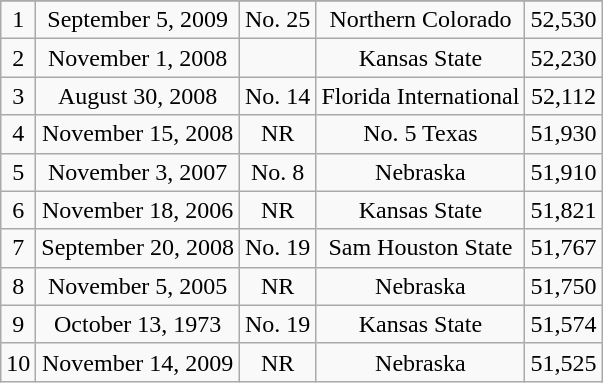<table class="wikitable" style="text-align:center">
<tr>
</tr>
<tr>
<td>1</td>
<td>September 5, 2009</td>
<td>No. 25</td>
<td>Northern Colorado</td>
<td>52,530</td>
</tr>
<tr>
<td>2</td>
<td>November 1, 2008</td>
<td></td>
<td>Kansas State</td>
<td>52,230</td>
</tr>
<tr>
<td>3</td>
<td>August 30, 2008</td>
<td>No. 14</td>
<td>Florida International</td>
<td>52,112</td>
</tr>
<tr>
<td>4</td>
<td>November 15, 2008</td>
<td>NR</td>
<td>No. 5 Texas</td>
<td>51,930</td>
</tr>
<tr>
<td>5</td>
<td>November 3, 2007</td>
<td>No. 8</td>
<td>Nebraska</td>
<td>51,910</td>
</tr>
<tr>
<td>6</td>
<td>November 18, 2006</td>
<td>NR</td>
<td>Kansas State</td>
<td>51,821</td>
</tr>
<tr>
<td>7</td>
<td>September 20, 2008</td>
<td>No. 19</td>
<td>Sam Houston State</td>
<td>51,767</td>
</tr>
<tr>
<td>8</td>
<td>November 5, 2005</td>
<td>NR</td>
<td>Nebraska</td>
<td>51,750</td>
</tr>
<tr>
<td>9</td>
<td>October 13, 1973</td>
<td>No. 19</td>
<td>Kansas State</td>
<td>51,574</td>
</tr>
<tr>
<td>10</td>
<td>November 14, 2009</td>
<td>NR</td>
<td>Nebraska</td>
<td>51,525</td>
</tr>
</table>
